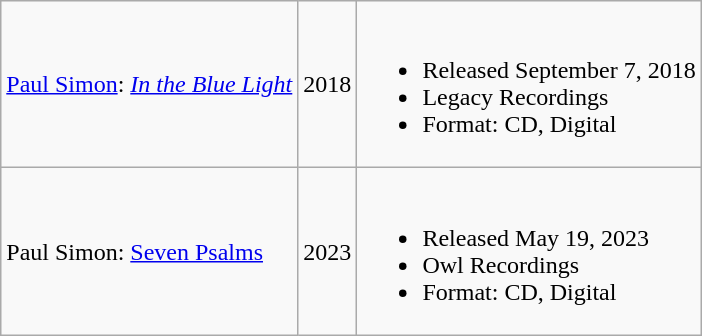<table class="wikitable">
<tr>
<td><a href='#'>Paul Simon</a>: <em><a href='#'>In the Blue Light</a></em></td>
<td>2018</td>
<td><br><ul><li>Released September 7, 2018</li><li>Legacy Recordings</li><li>Format: CD, Digital</li></ul></td>
</tr>
<tr>
<td>Paul Simon: <a href='#'>Seven Psalms</a></td>
<td>2023</td>
<td><br><ul><li>Released May 19, 2023</li><li>Owl Recordings</li><li>Format: CD, Digital</li></ul></td>
</tr>
</table>
